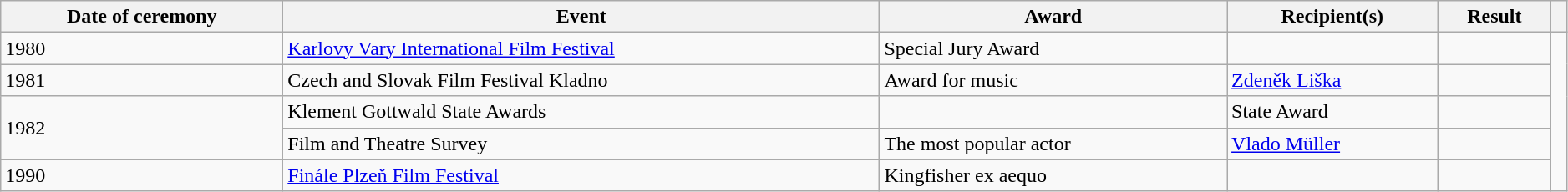<table class="wikitable sortable" style="width: 99%;">
<tr>
<th scope="col">Date of ceremony</th>
<th scope="col">Event</th>
<th scope="col">Award</th>
<th scope="col">Recipient(s)</th>
<th scope="col">Result</th>
<th scope="col" class="unsortable"></th>
</tr>
<tr>
<td>1980</td>
<td><a href='#'>Karlovy Vary International Film Festival</a></td>
<td>Special Jury Award</td>
<td></td>
<td></td>
<td rowspan="5"></td>
</tr>
<tr>
<td>1981</td>
<td>Czech and Slovak Film Festival Kladno</td>
<td>Award for music</td>
<td><a href='#'>Zdeněk Liška</a></td>
<td></td>
</tr>
<tr>
<td rowspan="2">1982</td>
<td>Klement Gottwald State Awards</td>
<td></td>
<td>State Award</td>
<td></td>
</tr>
<tr>
<td>Film and Theatre Survey</td>
<td>The most popular actor</td>
<td><a href='#'>Vlado Müller</a></td>
<td></td>
</tr>
<tr>
<td>1990</td>
<td><a href='#'>Finále Plzeň Film Festival</a></td>
<td>Kingfisher ex aequo</td>
<td></td>
<td></td>
</tr>
</table>
